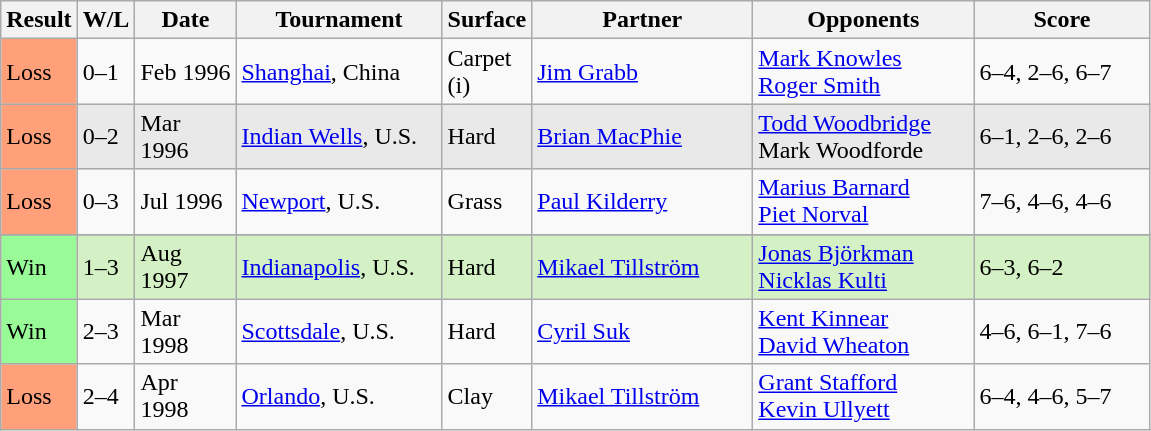<table class="sortable wikitable">
<tr>
<th style="width:40px">Result</th>
<th style="width:30px" class="unsortable">W/L</th>
<th style="width:60px">Date</th>
<th style="width:130px">Tournament</th>
<th style="width:50px">Surface</th>
<th style="width:140px">Partner</th>
<th style="width:140px">Opponents</th>
<th style="width:110px" class="unsortable">Score</th>
</tr>
<tr>
<td style="background:#ffa07a;">Loss</td>
<td>0–1</td>
<td>Feb 1996</td>
<td><a href='#'>Shanghai</a>, China</td>
<td>Carpet (i)</td>
<td> <a href='#'>Jim Grabb</a></td>
<td> <a href='#'>Mark Knowles</a> <br>  <a href='#'>Roger Smith</a></td>
<td>6–4, 2–6, 6–7</td>
</tr>
<tr style="background:#e9e9e9;">
<td style="background:#ffa07a;">Loss</td>
<td>0–2</td>
<td>Mar 1996</td>
<td><a href='#'>Indian Wells</a>, U.S.</td>
<td>Hard</td>
<td> <a href='#'>Brian MacPhie</a></td>
<td> <a href='#'>Todd Woodbridge</a> <br>  Mark Woodforde</td>
<td>6–1, 2–6, 2–6</td>
</tr>
<tr>
<td style="background:#ffa07a;">Loss</td>
<td>0–3</td>
<td>Jul 1996</td>
<td><a href='#'>Newport</a>, U.S.</td>
<td>Grass</td>
<td> <a href='#'>Paul Kilderry</a></td>
<td> <a href='#'>Marius Barnard</a> <br>  <a href='#'>Piet Norval</a></td>
<td>7–6, 4–6, 4–6</td>
</tr>
<tr>
</tr>
<tr style="background:#d4f1c5;">
<td style="background:#98fb98;">Win</td>
<td>1–3</td>
<td>Aug 1997</td>
<td><a href='#'>Indianapolis</a>, U.S.</td>
<td>Hard</td>
<td> <a href='#'>Mikael Tillström</a></td>
<td> <a href='#'>Jonas Björkman</a> <br>  <a href='#'>Nicklas Kulti</a></td>
<td>6–3, 6–2</td>
</tr>
<tr>
<td style="background:#98fb98;">Win</td>
<td>2–3</td>
<td>Mar 1998</td>
<td><a href='#'>Scottsdale</a>, U.S.</td>
<td>Hard</td>
<td> <a href='#'>Cyril Suk</a></td>
<td> <a href='#'>Kent Kinnear</a> <br>  <a href='#'>David Wheaton</a></td>
<td>4–6, 6–1, 7–6</td>
</tr>
<tr>
<td style="background:#ffa07a;">Loss</td>
<td>2–4</td>
<td>Apr 1998</td>
<td><a href='#'>Orlando</a>, U.S.</td>
<td>Clay</td>
<td> <a href='#'>Mikael Tillström</a></td>
<td> <a href='#'>Grant Stafford</a> <br>  <a href='#'>Kevin Ullyett</a></td>
<td>6–4, 4–6, 5–7</td>
</tr>
</table>
